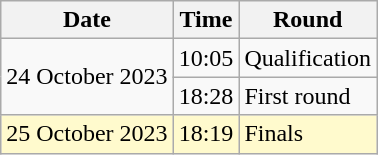<table class="wikitable">
<tr>
<th>Date</th>
<th>Time</th>
<th>Round</th>
</tr>
<tr>
<td rowspan=2>24 October 2023</td>
<td>10:05</td>
<td>Qualification</td>
</tr>
<tr>
<td>18:28</td>
<td>First round</td>
</tr>
<tr style=background:lemonchiffon>
<td>25 October 2023</td>
<td>18:19</td>
<td>Finals</td>
</tr>
</table>
